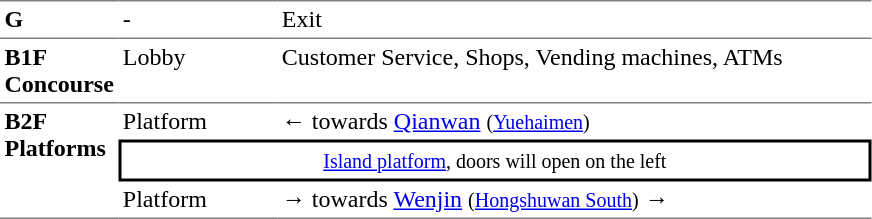<table table border=0 cellspacing=0 cellpadding=3>
<tr>
<td style="border-top:solid 1px gray;" width=50 valign=top><strong>G</strong></td>
<td style="border-top:solid 1px gray;" width=100 valign=top>-</td>
<td style="border-top:solid 1px gray;" width=390 valign=top>Exit</td>
</tr>
<tr>
<td style="border-bottom:solid 1px gray; border-top:solid 1px gray;" valign=top width=50><strong>B1F<br>Concourse</strong></td>
<td style="border-bottom:solid 1px gray; border-top:solid 1px gray;" valign=top width=100>Lobby</td>
<td style="border-bottom:solid 1px gray; border-top:solid 1px gray;" valign=top width=390>Customer Service, Shops, Vending machines, ATMs</td>
</tr>
<tr>
<td style="border-bottom:solid 1px gray;" rowspan="3" valign=top><strong>B2F<br>Platforms</strong></td>
<td>Platform</td>
<td>←  towards <a href='#'>Qianwan</a> <small>(<a href='#'>Yuehaimen</a>)</small></td>
</tr>
<tr>
<td style="border-right:solid 2px black;border-left:solid 2px black;border-top:solid 2px black;border-bottom:solid 2px black;text-align:center;" colspan=2><small><a href='#'>Island platform</a>, doors will open on the left</small></td>
</tr>
<tr>
<td style="border-bottom:solid 1px gray;">Platform</td>
<td style="border-bottom:solid 1px gray;"><span>→</span>  towards <a href='#'>Wenjin</a> <small>(<a href='#'>Hongshuwan South</a>)</small> →</td>
</tr>
</table>
